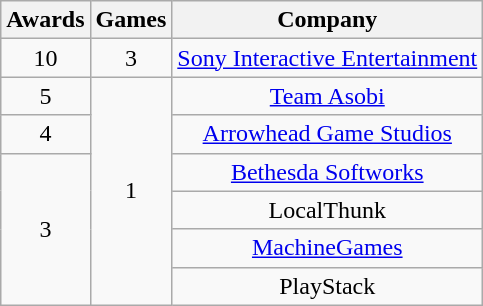<table class="wikitable floatright" rowspan="2" style="text-align:center;" background: #f6e39c;>
<tr>
<th scope="col">Awards</th>
<th scope="col">Games</th>
<th scope="col">Company</th>
</tr>
<tr>
<td>10</td>
<td>3</td>
<td><a href='#'>Sony Interactive Entertainment</a></td>
</tr>
<tr>
<td>5</td>
<td rowspan=6>1</td>
<td><a href='#'>Team Asobi</a></td>
</tr>
<tr>
<td>4</td>
<td><a href='#'>Arrowhead Game Studios</a></td>
</tr>
<tr>
<td rowspan="4">3</td>
<td><a href='#'>Bethesda Softworks</a></td>
</tr>
<tr>
<td>LocalThunk</td>
</tr>
<tr>
<td><a href='#'>MachineGames</a></td>
</tr>
<tr>
<td>PlayStack</td>
</tr>
</table>
